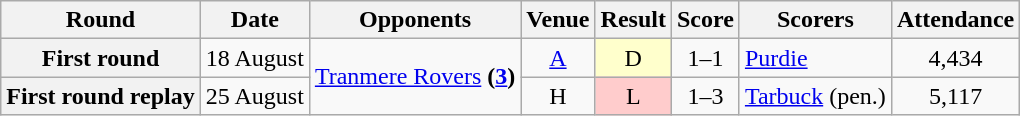<table class="wikitable" style="text-align:center">
<tr>
<th>Round</th>
<th>Date</th>
<th>Opponents</th>
<th>Venue</th>
<th>Result</th>
<th>Score</th>
<th>Scorers</th>
<th>Attendance</th>
</tr>
<tr>
<th>First round</th>
<td>18 August</td>
<td rowspan=2><a href='#'>Tranmere Rovers</a> <strong>(<a href='#'>3</a>)</strong></td>
<td><a href='#'>A</a></td>
<td style="background-color:#FFFFCC">D</td>
<td>1–1</td>
<td align="left"><a href='#'>Purdie</a></td>
<td>4,434</td>
</tr>
<tr>
<th>First round replay</th>
<td>25 August</td>
<td>H</td>
<td style="background-color:#FFCCCC">L</td>
<td>1–3</td>
<td align="left"><a href='#'>Tarbuck</a> (pen.)</td>
<td>5,117</td>
</tr>
</table>
